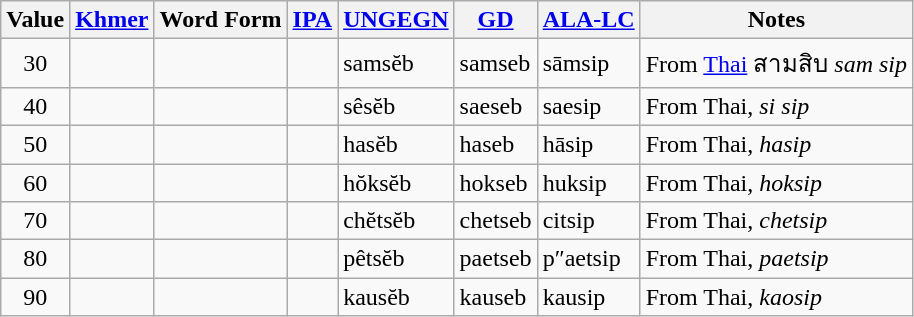<table class="wikitable">
<tr>
<th>Value</th>
<th><a href='#'>Khmer</a></th>
<th>Word Form</th>
<th><a href='#'>IPA</a></th>
<th><a href='#'>UNGEGN</a></th>
<th><a href='#'>GD</a></th>
<th><a href='#'>ALA-LC</a></th>
<th>Notes</th>
</tr>
<tr>
<td align=center>30</td>
<td></td>
<td></td>
<td></td>
<td>samsĕb</td>
<td>samseb</td>
<td>sāmsip</td>
<td>From <a href='#'>Thai</a> สามสิบ <em>sam sip</em></td>
</tr>
<tr>
<td align=center>40</td>
<td></td>
<td></td>
<td></td>
<td>sêsĕb</td>
<td>saeseb</td>
<td>saesip</td>
<td>From Thai,  <em>si sip</em></td>
</tr>
<tr>
<td align=center>50</td>
<td></td>
<td></td>
<td></td>
<td>hasĕb</td>
<td>haseb</td>
<td>hāsip</td>
<td>From Thai,  <em>hasip</em></td>
</tr>
<tr>
<td align=center>60</td>
<td></td>
<td></td>
<td></td>
<td>hŏksĕb</td>
<td>hokseb</td>
<td>huksip</td>
<td>From Thai,  <em>hoksip</em></td>
</tr>
<tr>
<td align=center>70</td>
<td></td>
<td></td>
<td></td>
<td>chĕtsĕb</td>
<td>chetseb</td>
<td>citsip</td>
<td>From Thai,  <em>chetsip</em></td>
</tr>
<tr>
<td align=center>80</td>
<td></td>
<td></td>
<td></td>
<td>pêtsĕb</td>
<td>paetseb</td>
<td>p″aetsip</td>
<td>From Thai,  <em>paetsip</em></td>
</tr>
<tr>
<td align=center>90</td>
<td></td>
<td></td>
<td></td>
<td>kausĕb</td>
<td>kauseb</td>
<td>kausip</td>
<td>From Thai,  <em>kaosip</em></td>
</tr>
</table>
